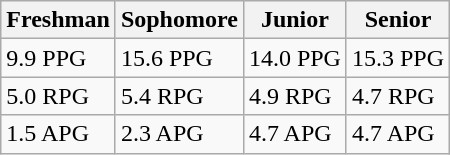<table class="wikitable sortable">
<tr>
<th>Freshman</th>
<th>Sophomore</th>
<th>Junior</th>
<th>Senior</th>
</tr>
<tr>
<td>9.9 PPG</td>
<td>15.6 PPG</td>
<td>14.0 PPG</td>
<td>15.3 PPG</td>
</tr>
<tr>
<td>5.0 RPG</td>
<td>5.4 RPG</td>
<td>4.9 RPG</td>
<td>4.7 RPG</td>
</tr>
<tr>
<td>1.5 APG</td>
<td>2.3 APG</td>
<td>4.7 APG</td>
<td>4.7 APG</td>
</tr>
</table>
